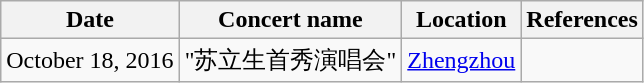<table class="wikitable">
<tr>
<th>Date</th>
<th>Concert name</th>
<th>Location</th>
<th>References</th>
</tr>
<tr>
<td>October 18, 2016</td>
<td>"苏立生首秀演唱会"</td>
<td><a href='#'>Zhengzhou</a></td>
<td></td>
</tr>
</table>
